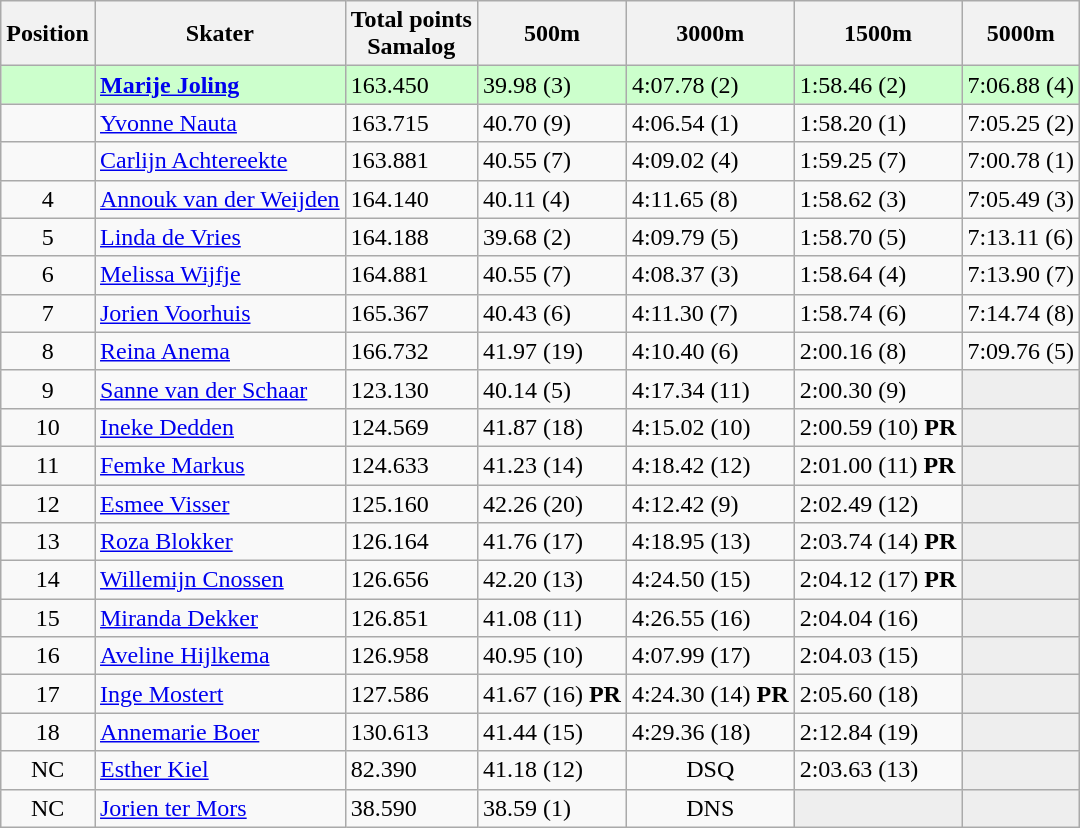<table class="wikitable">
<tr>
<th>Position</th>
<th>Skater</th>
<th>Total points <br> Samalog</th>
<th>500m</th>
<th>3000m</th>
<th>1500m</th>
<th>5000m</th>
</tr>
<tr bgcolor=ccffcc>
<td style="text-align:center"></td>
<td><strong><a href='#'>Marije Joling</a></strong></td>
<td>163.450</td>
<td>39.98 (3)</td>
<td>4:07.78 (2)</td>
<td>1:58.46 (2)</td>
<td>7:06.88 (4)</td>
</tr>
<tr>
<td style="text-align:center"></td>
<td><a href='#'>Yvonne Nauta</a></td>
<td>163.715</td>
<td>40.70 (9)</td>
<td>4:06.54 (1)</td>
<td>1:58.20 (1)</td>
<td>7:05.25 (2)</td>
</tr>
<tr>
<td style="text-align:center"></td>
<td><a href='#'>Carlijn Achtereekte</a></td>
<td>163.881</td>
<td>40.55 (7)</td>
<td>4:09.02 (4)</td>
<td>1:59.25 (7)</td>
<td>7:00.78 (1)</td>
</tr>
<tr>
<td style="text-align:center">4</td>
<td><a href='#'>Annouk van der Weijden</a></td>
<td>164.140</td>
<td>40.11 (4)</td>
<td>4:11.65 (8)</td>
<td>1:58.62 (3)</td>
<td>7:05.49 (3)</td>
</tr>
<tr>
<td style="text-align:center">5</td>
<td><a href='#'>Linda de Vries</a></td>
<td>164.188</td>
<td>39.68 (2)</td>
<td>4:09.79 (5)</td>
<td>1:58.70 (5)</td>
<td>7:13.11 (6)</td>
</tr>
<tr>
<td style="text-align:center">6</td>
<td><a href='#'>Melissa Wijfje</a></td>
<td>164.881</td>
<td>40.55 (7)</td>
<td>4:08.37 (3)</td>
<td>1:58.64 (4)</td>
<td>7:13.90 (7)</td>
</tr>
<tr>
<td style="text-align:center">7</td>
<td><a href='#'>Jorien Voorhuis</a></td>
<td>165.367</td>
<td>40.43 (6)</td>
<td>4:11.30 (7)</td>
<td>1:58.74 (6)</td>
<td>7:14.74 (8)</td>
</tr>
<tr>
<td style="text-align:center">8</td>
<td><a href='#'>Reina Anema</a></td>
<td>166.732</td>
<td>41.97 (19)</td>
<td>4:10.40 (6)</td>
<td>2:00.16 (8)</td>
<td>7:09.76 (5)</td>
</tr>
<tr>
<td style="text-align:center">9</td>
<td><a href='#'>Sanne van der Schaar</a></td>
<td>123.130</td>
<td>40.14 (5)</td>
<td>4:17.34 (11)</td>
<td>2:00.30 (9)</td>
<td bgcolor=#EEEEEE></td>
</tr>
<tr>
<td style="text-align:center">10</td>
<td><a href='#'>Ineke Dedden</a></td>
<td>124.569</td>
<td>41.87 (18)</td>
<td>4:15.02 (10)</td>
<td>2:00.59 (10) <strong>PR</strong></td>
<td bgcolor=#EEEEEE></td>
</tr>
<tr>
<td style="text-align:center">11</td>
<td><a href='#'>Femke Markus</a></td>
<td>124.633</td>
<td>41.23 (14)</td>
<td>4:18.42 (12)</td>
<td>2:01.00 (11) <strong>PR</strong></td>
<td bgcolor=#EEEEEE></td>
</tr>
<tr>
<td style="text-align:center">12</td>
<td><a href='#'>Esmee Visser</a></td>
<td>125.160</td>
<td>42.26 (20)</td>
<td>4:12.42 (9)</td>
<td>2:02.49 (12)</td>
<td bgcolor=#EEEEEE></td>
</tr>
<tr>
<td style="text-align:center">13</td>
<td><a href='#'>Roza Blokker</a></td>
<td>126.164</td>
<td>41.76 (17)</td>
<td>4:18.95 (13)</td>
<td>2:03.74 (14) <strong>PR</strong></td>
<td bgcolor=#EEEEEE></td>
</tr>
<tr>
<td style="text-align:center">14</td>
<td><a href='#'>Willemijn Cnossen</a></td>
<td>126.656</td>
<td>42.20 (13)</td>
<td>4:24.50 (15)</td>
<td>2:04.12 (17) <strong>PR</strong></td>
<td bgcolor=#EEEEEE></td>
</tr>
<tr>
<td style="text-align:center">15</td>
<td><a href='#'>Miranda Dekker</a></td>
<td>126.851</td>
<td>41.08 (11)</td>
<td>4:26.55 (16)</td>
<td>2:04.04 (16)</td>
<td bgcolor=#EEEEEE></td>
</tr>
<tr>
<td style="text-align:center">16</td>
<td><a href='#'>Aveline Hijlkema</a></td>
<td>126.958</td>
<td>40.95 (10)</td>
<td>4:07.99 (17)</td>
<td>2:04.03 (15)</td>
<td bgcolor=#EEEEEE></td>
</tr>
<tr>
<td style="text-align:center">17</td>
<td><a href='#'>Inge Mostert</a></td>
<td>127.586</td>
<td>41.67 (16) <strong>PR</strong></td>
<td>4:24.30 (14) <strong>PR</strong></td>
<td>2:05.60 (18)</td>
<td bgcolor=#EEEEEE></td>
</tr>
<tr>
<td style="text-align:center">18</td>
<td><a href='#'>Annemarie Boer</a></td>
<td>130.613</td>
<td>41.44 (15)</td>
<td>4:29.36 (18)</td>
<td>2:12.84 (19)</td>
<td bgcolor=#EEEEEE></td>
</tr>
<tr>
<td style="text-align:center">NC</td>
<td><a href='#'>Esther Kiel</a></td>
<td>82.390</td>
<td>41.18 (12)</td>
<td style="text-align:center">DSQ</td>
<td>2:03.63 (13)</td>
<td bgcolor=#EEEEEE></td>
</tr>
<tr>
<td style="text-align:center">NC</td>
<td><a href='#'>Jorien ter Mors</a></td>
<td>38.590</td>
<td>38.59 (1)</td>
<td style="text-align:center">DNS</td>
<td bgcolor=#EEEEEE></td>
<td bgcolor=#EEEEEE></td>
</tr>
</table>
